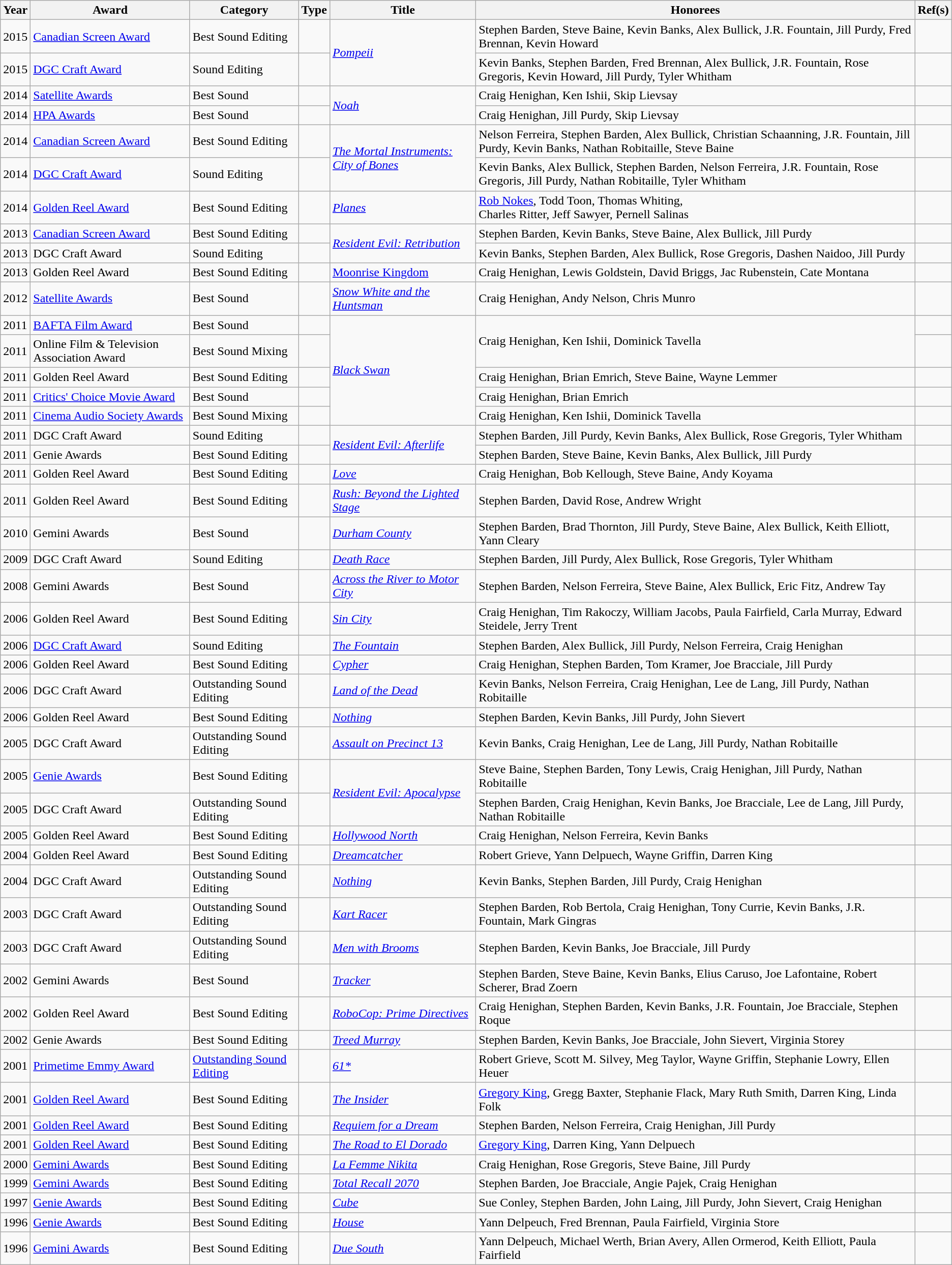<table class=wikitable>
<tr>
<th>Year</th>
<th>Award</th>
<th>Category</th>
<th>Type</th>
<th>Title</th>
<th>Honorees</th>
<th>Ref(s)</th>
</tr>
<tr>
<td>2015</td>
<td><a href='#'>Canadian Screen Award</a></td>
<td>Best Sound Editing</td>
<td></td>
<td rowspan="2"><a href='#'><em>Pompeii</em></a></td>
<td>Stephen Barden, Steve Baine, Kevin Banks, Alex Bullick, J.R. Fountain,  Jill Purdy, Fred Brennan, Kevin Howard</td>
<td></td>
</tr>
<tr>
<td>2015</td>
<td><a href='#'>DGC Craft Award</a></td>
<td>Sound Editing</td>
<td></td>
<td>Kevin Banks, Stephen Barden, Fred Brennan, Alex Bullick, J.R. Fountain, Rose Gregoris, Kevin Howard, Jill Purdy, Tyler Whitham</td>
<td></td>
</tr>
<tr>
<td>2014</td>
<td><a href='#'>Satellite Awards</a></td>
<td>Best Sound</td>
<td></td>
<td rowspan="2"><a href='#'><em>Noah</em></a></td>
<td>Craig Henighan, Ken Ishii, Skip Lievsay</td>
<td></td>
</tr>
<tr>
<td>2014</td>
<td><a href='#'>HPA Awards</a></td>
<td>Best Sound</td>
<td></td>
<td>Craig Henighan, Jill Purdy, Skip Lievsay</td>
<td></td>
</tr>
<tr>
<td>2014</td>
<td><a href='#'>Canadian Screen Award</a></td>
<td>Best Sound Editing</td>
<td></td>
<td rowspan="2"><em><a href='#'>The Mortal Instruments: City of Bones</a></em></td>
<td>Nelson Ferreira, Stephen Barden, Alex Bullick, Christian Schaanning, J.R. Fountain, Jill Purdy, Kevin Banks, Nathan Robitaille, Steve Baine</td>
<td></td>
</tr>
<tr>
<td>2014</td>
<td><a href='#'>DGC Craft Award</a></td>
<td>Sound Editing</td>
<td></td>
<td>Kevin Banks, Alex Bullick, Stephen Barden, Nelson Ferreira, J.R. Fountain, Rose Gregoris, Jill Purdy, Nathan Robitaille, Tyler Whitham</td>
<td></td>
</tr>
<tr>
<td>2014</td>
<td><a href='#'>Golden Reel Award</a></td>
<td>Best Sound Editing</td>
<td></td>
<td><em><a href='#'>Planes</a></em></td>
<td><a href='#'>Rob Nokes</a>, Todd Toon, Thomas Whiting, <br> Charles Ritter, Jeff Sawyer, Pernell Salinas</td>
<td></td>
</tr>
<tr>
<td>2013</td>
<td><a href='#'>Canadian Screen Award</a></td>
<td>Best Sound Editing</td>
<td></td>
<td rowspan="2"><em><a href='#'>Resident Evil: Retribution</a></em></td>
<td>Stephen Barden, Kevin Banks, Steve Baine, Alex Bullick, Jill Purdy</td>
<td></td>
</tr>
<tr>
<td>2013</td>
<td>DGC Craft Award</td>
<td>Sound Editing</td>
<td></td>
<td>Kevin Banks, Stephen Barden, Alex Bullick, Rose Gregoris, Dashen Naidoo, Jill Purdy</td>
<td></td>
</tr>
<tr>
<td>2013</td>
<td>Golden Reel Award</td>
<td>Best Sound Editing</td>
<td></td>
<td><a href='#'>Moonrise Kingdom</a></td>
<td>Craig Henighan, Lewis Goldstein, David Briggs, Jac Rubenstein, Cate Montana</td>
<td></td>
</tr>
<tr>
<td>2012</td>
<td><a href='#'>Satellite Awards</a></td>
<td>Best Sound</td>
<td></td>
<td><em><a href='#'>Snow White and the Huntsman</a></em></td>
<td>Craig Henighan, Andy Nelson, Chris Munro</td>
<td></td>
</tr>
<tr>
<td>2011</td>
<td><a href='#'>BAFTA Film Award</a></td>
<td>Best Sound</td>
<td></td>
<td rowspan="5"><a href='#'><em>Black Swan</em></a></td>
<td rowspan="2">Craig Henighan, Ken Ishii, Dominick Tavella</td>
<td></td>
</tr>
<tr>
<td>2011</td>
<td>Online Film & Television Association Award</td>
<td>Best Sound Mixing</td>
<td></td>
<td></td>
</tr>
<tr>
<td>2011</td>
<td>Golden Reel Award</td>
<td>Best Sound Editing</td>
<td></td>
<td>Craig Henighan, Brian Emrich, Steve Baine, Wayne Lemmer</td>
<td></td>
</tr>
<tr>
<td>2011</td>
<td><a href='#'>Critics' Choice Movie Award</a></td>
<td>Best Sound</td>
<td></td>
<td>Craig Henighan, Brian Emrich</td>
<td></td>
</tr>
<tr>
<td>2011</td>
<td><a href='#'>Cinema Audio Society Awards</a></td>
<td>Best Sound Mixing</td>
<td></td>
<td>Craig Henighan, Ken Ishii, Dominick Tavella</td>
<td></td>
</tr>
<tr>
<td>2011</td>
<td>DGC Craft Award</td>
<td>Sound Editing</td>
<td></td>
<td rowspan="2"><em><a href='#'>Resident Evil: Afterlife</a></em></td>
<td>Stephen Barden, Jill Purdy, Kevin Banks, Alex Bullick, Rose Gregoris, Tyler Whitham</td>
<td></td>
</tr>
<tr>
<td>2011</td>
<td>Genie Awards</td>
<td>Best Sound Editing</td>
<td></td>
<td>Stephen Barden, Steve Baine, Kevin Banks, Alex Bullick, Jill Purdy</td>
<td></td>
</tr>
<tr>
<td>2011</td>
<td>Golden Reel Award</td>
<td>Best Sound Editing</td>
<td></td>
<td><a href='#'><em>Love</em></a></td>
<td>Craig Henighan, Bob Kellough, Steve Baine, Andy Koyama</td>
<td></td>
</tr>
<tr>
<td>2011</td>
<td>Golden Reel Award</td>
<td>Best Sound Editing</td>
<td></td>
<td><em><a href='#'>Rush: Beyond the Lighted Stage</a></em></td>
<td>Stephen Barden, David Rose, Andrew Wright</td>
<td></td>
</tr>
<tr>
<td>2010</td>
<td>Gemini Awards</td>
<td>Best Sound</td>
<td></td>
<td><em><a href='#'>Durham County</a></em></td>
<td>Stephen Barden, Brad Thornton, Jill Purdy, Steve Baine, Alex Bullick, Keith Elliott, Yann Cleary</td>
<td></td>
</tr>
<tr>
<td>2009</td>
<td>DGC Craft Award</td>
<td>Sound Editing</td>
<td></td>
<td><em><a href='#'>Death Race</a></em></td>
<td>Stephen Barden, Jill Purdy, Alex Bullick, Rose Gregoris, Tyler Whitham</td>
<td></td>
</tr>
<tr>
<td>2008</td>
<td>Gemini Awards</td>
<td>Best Sound</td>
<td></td>
<td><em><a href='#'>Across the River to Motor City</a></em></td>
<td>Stephen Barden, Nelson Ferreira, Steve Baine, Alex Bullick, Eric Fitz, Andrew Tay</td>
<td></td>
</tr>
<tr>
<td>2006</td>
<td>Golden Reel Award</td>
<td>Best Sound Editing</td>
<td></td>
<td><a href='#'><em>Sin City</em></a></td>
<td>Craig Henighan, Tim Rakoczy, William Jacobs, Paula Fairfield, Carla Murray, Edward Steidele, Jerry Trent</td>
<td></td>
</tr>
<tr>
<td>2006</td>
<td><a href='#'>DGC Craft Award</a></td>
<td>Sound Editing</td>
<td></td>
<td><em><a href='#'>The Fountain</a></em></td>
<td>Stephen Barden, Alex Bullick, Jill Purdy, Nelson Ferreira, Craig Henighan</td>
<td></td>
</tr>
<tr>
<td>2006</td>
<td>Golden Reel Award</td>
<td>Best Sound Editing</td>
<td></td>
<td><a href='#'><em>Cypher</em></a></td>
<td>Craig Henighan, Stephen Barden, Tom Kramer, Joe Bracciale, Jill Purdy</td>
<td></td>
</tr>
<tr>
<td>2006</td>
<td>DGC Craft Award</td>
<td>Outstanding Sound Editing</td>
<td></td>
<td><em><a href='#'>Land of the Dead</a></em></td>
<td>Kevin Banks, Nelson Ferreira, Craig Henighan, Lee de Lang, Jill Purdy, Nathan Robitaille</td>
<td></td>
</tr>
<tr>
<td>2006</td>
<td>Golden Reel Award</td>
<td>Best Sound Editing</td>
<td></td>
<td><a href='#'><em>Nothing</em></a></td>
<td>Stephen Barden, Kevin Banks, Jill Purdy, John Sievert</td>
<td></td>
</tr>
<tr>
<td>2005</td>
<td>DGC Craft Award</td>
<td>Outstanding Sound Editing</td>
<td></td>
<td><a href='#'><em>Assault on Precinct 13</em></a></td>
<td>Kevin Banks, Craig Henighan, Lee de Lang, Jill Purdy, Nathan Robitaille</td>
<td></td>
</tr>
<tr>
<td>2005</td>
<td><a href='#'>Genie Awards</a></td>
<td>Best Sound Editing</td>
<td></td>
<td rowspan="2"><em><a href='#'>Resident Evil: Apocalypse</a></em></td>
<td>Steve Baine, Stephen Barden, Tony Lewis, Craig Henighan, Jill Purdy, Nathan Robitaille</td>
<td></td>
</tr>
<tr>
<td>2005</td>
<td>DGC Craft Award</td>
<td>Outstanding Sound Editing</td>
<td></td>
<td>Stephen Barden, Craig Henighan, Kevin Banks, Joe Bracciale, Lee de Lang, Jill Purdy, Nathan Robitaille</td>
<td></td>
</tr>
<tr>
<td>2005</td>
<td>Golden Reel Award</td>
<td>Best Sound Editing</td>
<td></td>
<td><a href='#'><em>Hollywood North</em></a></td>
<td>Craig Henighan, Nelson Ferreira, Kevin Banks</td>
<td></td>
</tr>
<tr>
<td>2004</td>
<td>Golden Reel Award</td>
<td>Best Sound Editing</td>
<td></td>
<td><a href='#'><em>Dreamcatcher</em></a></td>
<td>Robert Grieve, Yann Delpuech, Wayne Griffin, Darren King</td>
<td></td>
</tr>
<tr>
<td>2004</td>
<td>DGC Craft Award</td>
<td>Outstanding Sound Editing</td>
<td></td>
<td><a href='#'><em>Nothing</em></a></td>
<td>Kevin Banks, Stephen Barden, Jill Purdy, Craig Henighan</td>
<td></td>
</tr>
<tr>
<td>2003</td>
<td>DGC Craft Award</td>
<td>Outstanding Sound Editing</td>
<td></td>
<td><em><a href='#'>Kart Racer</a></em></td>
<td>Stephen Barden, Rob Bertola, Craig Henighan, Tony Currie, Kevin Banks, J.R. Fountain, Mark Gingras</td>
<td></td>
</tr>
<tr>
<td>2003</td>
<td>DGC Craft Award</td>
<td>Outstanding Sound Editing</td>
<td></td>
<td><em><a href='#'>Men with Brooms</a></em></td>
<td>Stephen Barden, Kevin Banks, Joe Bracciale, Jill Purdy</td>
<td></td>
</tr>
<tr>
<td>2002</td>
<td>Gemini Awards</td>
<td>Best Sound</td>
<td></td>
<td><em><a href='#'>Tracker</a></em></td>
<td>Stephen Barden, Steve Baine, Kevin Banks, Elius Caruso, Joe Lafontaine, Robert Scherer, Brad Zoern</td>
<td></td>
</tr>
<tr>
<td>2002</td>
<td>Golden Reel Award</td>
<td>Best Sound Editing</td>
<td></td>
<td><em><a href='#'>RoboCop: Prime Directives</a></em></td>
<td>Craig Henighan, Stephen Barden, Kevin Banks, J.R. Fountain, Joe Bracciale, Stephen Roque</td>
<td></td>
</tr>
<tr>
<td>2002</td>
<td>Genie Awards</td>
<td>Best Sound Editing</td>
<td></td>
<td><em><a href='#'>Treed Murray</a></em></td>
<td>Stephen Barden, Kevin Banks, Joe Bracciale, John Sievert, Virginia Storey</td>
<td></td>
</tr>
<tr>
<td>2001</td>
<td><a href='#'>Primetime Emmy Award</a></td>
<td><a href='#'>Outstanding Sound Editing</a></td>
<td></td>
<td><em><a href='#'>61*</a></em></td>
<td>Robert Grieve, Scott M. Silvey, Meg Taylor, Wayne Griffin, Stephanie Lowry, Ellen Heuer</td>
<td></td>
</tr>
<tr>
<td>2001</td>
<td><a href='#'>Golden Reel Award</a></td>
<td>Best Sound Editing</td>
<td></td>
<td><em><a href='#'>The Insider</a></em></td>
<td><a href='#'>Gregory King</a>, Gregg Baxter, Stephanie Flack, Mary Ruth Smith, Darren King, Linda Folk</td>
<td></td>
</tr>
<tr>
<td>2001</td>
<td><a href='#'>Golden Reel Award</a></td>
<td>Best Sound Editing</td>
<td></td>
<td><em><a href='#'>Requiem for a Dream</a></em></td>
<td>Stephen Barden, Nelson Ferreira, Craig Henighan, Jill Purdy</td>
<td></td>
</tr>
<tr>
<td>2001</td>
<td><a href='#'>Golden Reel Award</a></td>
<td>Best Sound Editing</td>
<td></td>
<td><em><a href='#'>The Road to El Dorado</a></em></td>
<td><a href='#'>Gregory King</a>, Darren King, Yann Delpuech</td>
<td></td>
</tr>
<tr>
<td>2000</td>
<td><a href='#'>Gemini Awards</a></td>
<td>Best Sound Editing</td>
<td></td>
<td><em><a href='#'>La Femme Nikita</a></em></td>
<td>Craig Henighan, Rose Gregoris, Steve Baine, Jill Purdy</td>
<td></td>
</tr>
<tr>
<td>1999</td>
<td><a href='#'>Gemini Awards</a></td>
<td>Best Sound Editing</td>
<td></td>
<td><em><a href='#'>Total Recall 2070</a></em></td>
<td>Stephen Barden, Joe Bracciale, Angie Pajek, Craig Henighan</td>
<td></td>
</tr>
<tr>
<td>1997</td>
<td><a href='#'>Genie Awards</a></td>
<td>Best Sound Editing</td>
<td></td>
<td><a href='#'><em>Cube</em></a></td>
<td>Sue Conley, Stephen Barden, John Laing, Jill Purdy, John Sievert, Craig Henighan</td>
<td></td>
</tr>
<tr>
<td>1996</td>
<td><a href='#'>Genie Awards</a></td>
<td>Best Sound Editing</td>
<td></td>
<td><a href='#'><em>House</em></a></td>
<td>Yann Delpeuch, Fred Brennan, Paula Fairfield, Virginia Store</td>
<td></td>
</tr>
<tr>
<td>1996</td>
<td><a href='#'>Gemini Awards</a></td>
<td>Best Sound Editing</td>
<td></td>
<td><em><a href='#'>Due South</a></em></td>
<td>Yann Delpeuch, Michael Werth, Brian Avery, Allen Ormerod, Keith Elliott, Paula Fairfield</td>
<td></td>
</tr>
</table>
